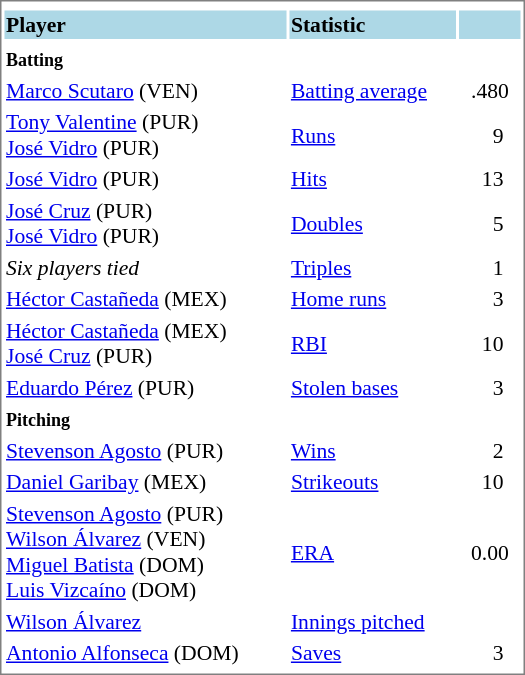<table cellpadding="1" width="350px" style="font-size: 90%; border: 1px solid gray;">
<tr align="center" style="font-size: larger;">
<td colspan=6></td>
</tr>
<tr style="background:lightblue;">
<td><strong>Player</strong></td>
<td><strong>Statistic</strong></td>
<td></td>
</tr>
<tr align="center" style="vertical-align: middle;" style="background:lightblue;">
</tr>
<tr>
<td><small><strong>Batting</strong></small></td>
</tr>
<tr>
<td><a href='#'>Marco Scutaro</a> (VEN)</td>
<td><a href='#'>Batting average</a></td>
<td>  .480</td>
</tr>
<tr>
<td><a href='#'>Tony Valentine</a> (PUR)<br><a href='#'>José Vidro</a> (PUR)</td>
<td><a href='#'>Runs</a></td>
<td>      9</td>
</tr>
<tr>
<td><a href='#'>José Vidro</a> (PUR)</td>
<td><a href='#'>Hits</a></td>
<td>    13</td>
</tr>
<tr>
<td><a href='#'>José Cruz</a> (PUR)<br><a href='#'>José Vidro</a> (PUR)</td>
<td><a href='#'>Doubles</a></td>
<td>      5</td>
</tr>
<tr>
<td><em>Six players tied</em></td>
<td><a href='#'>Triples</a></td>
<td>      1</td>
</tr>
<tr>
<td><a href='#'>Héctor Castañeda</a> (MEX)</td>
<td><a href='#'>Home runs</a></td>
<td>      3</td>
</tr>
<tr>
<td><a href='#'>Héctor Castañeda</a> (MEX)<br><a href='#'>José Cruz</a> (PUR)</td>
<td><a href='#'>RBI</a></td>
<td>    10</td>
</tr>
<tr>
<td><a href='#'>Eduardo Pérez</a> (PUR)</td>
<td><a href='#'>Stolen bases</a></td>
<td>      3</td>
</tr>
<tr>
<td><small><strong>Pitching</strong></small></td>
</tr>
<tr>
<td><a href='#'>Stevenson Agosto</a> (PUR)</td>
<td><a href='#'>Wins</a></td>
<td>      2</td>
</tr>
<tr>
<td><a href='#'>Daniel Garibay</a> (MEX)</td>
<td><a href='#'>Strikeouts</a></td>
<td>    10</td>
</tr>
<tr>
<td><a href='#'>Stevenson Agosto</a> (PUR)<br><a href='#'>Wilson Álvarez</a> (VEN)<br><a href='#'>Miguel Batista</a> (DOM)<br><a href='#'>Luis Vizcaíno</a> (DOM)</td>
<td><a href='#'>ERA</a></td>
<td>  0.00</td>
</tr>
<tr>
<td><a href='#'>Wilson Álvarez</a></td>
<td><a href='#'>Innings pitched</a></td>
<td>  </td>
</tr>
<tr>
<td><a href='#'>Antonio Alfonseca</a> (DOM)</td>
<td><a href='#'>Saves</a></td>
<td>      3</td>
</tr>
<tr>
</tr>
</table>
